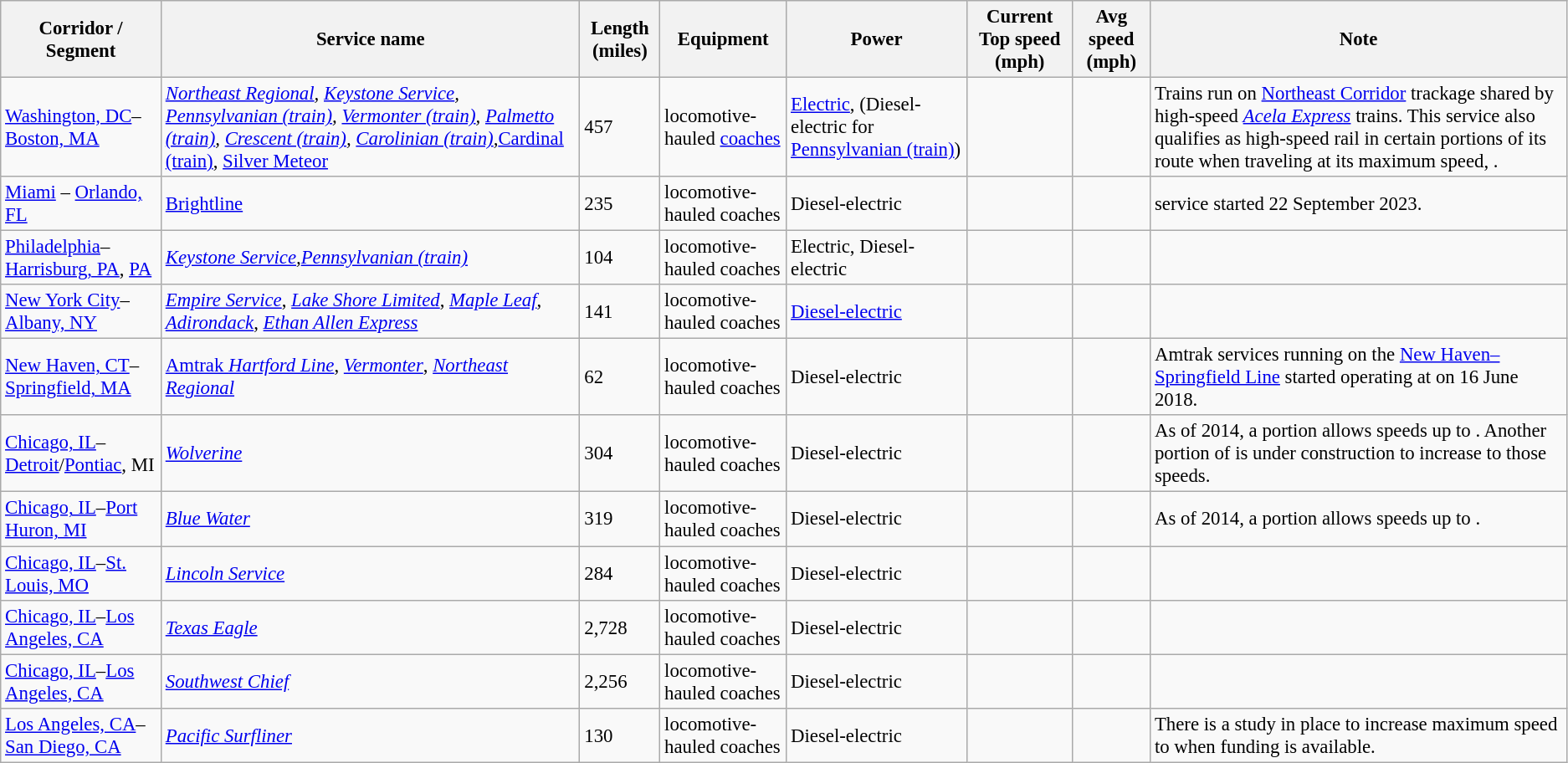<table class="wikitable sortable" style="font-size:95%;">
<tr>
<th>Corridor / Segment</th>
<th>Service name</th>
<th>Length (miles)</th>
<th>Equipment</th>
<th>Power</th>
<th>Current Top speed (mph)</th>
<th>Avg speed (mph)</th>
<th>Note</th>
</tr>
<tr>
<td><a href='#'>Washington, DC</a>–<a href='#'>Boston, MA</a></td>
<td><em><a href='#'>Northeast Regional</a>,  <a href='#'>Keystone Service</a>, <a href='#'>Pennsylvanian (train)</a>, <a href='#'>Vermonter (train)</a>, <a href='#'>Palmetto (train)</a>, <a href='#'>Crescent (train)</a>, <a href='#'>Carolinian (train)</a>,</em><a href='#'>Cardinal (train)</a>, <a href='#'>Silver Meteor</a></td>
<td>457</td>
<td>locomotive-hauled <a href='#'>coaches</a></td>
<td><a href='#'>Electric</a>, (Diesel-electric for <a href='#'>Pennsylvanian (train)</a>)</td>
<td></td>
<td></td>
<td> Trains run on <a href='#'>Northeast Corridor</a> trackage shared by high-speed <em><a href='#'>Acela Express</a></em> trains. This service also qualifies as high-speed rail in certain portions of its route when traveling at its maximum speed, .</td>
</tr>
<tr>
<td><a href='#'>Miami</a> – <a href='#'>Orlando, FL</a></td>
<td><a href='#'>Brightline</a></td>
<td>235</td>
<td>locomotive-hauled coaches</td>
<td>Diesel-electric</td>
<td></td>
<td></td>
<td>service started 22 September 2023.</td>
</tr>
<tr>
<td><a href='#'>Philadelphia</a>–<a href='#'>Harrisburg, PA</a>, <a href='#'>PA</a></td>
<td><em><a href='#'>Keystone Service</a>,<a href='#'>Pennsylvanian (train)</a></em></td>
<td>104</td>
<td>locomotive-hauled coaches</td>
<td>Electric, Diesel-electric</td>
<td></td>
<td></td>
<td></td>
</tr>
<tr>
<td><a href='#'>New York City</a>–<a href='#'>Albany, NY</a></td>
<td><em><a href='#'>Empire Service</a></em>, <em><a href='#'>Lake Shore Limited</a></em>, <em><a href='#'>Maple Leaf</a></em>, <em><a href='#'>Adirondack</a></em>, <em><a href='#'>Ethan Allen Express</a></em></td>
<td>141</td>
<td>locomotive-hauled coaches</td>
<td><a href='#'>Diesel-electric</a></td>
<td></td>
<td></td>
<td></td>
</tr>
<tr>
<td><a href='#'>New Haven, CT</a>–<a href='#'>Springfield, MA</a></td>
<td><a href='#'>Amtrak <em>Hartford Line</em></a>, <em><a href='#'>Vermonter</a></em>, <em><a href='#'>Northeast Regional</a></em></td>
<td>62</td>
<td>locomotive-hauled coaches</td>
<td>Diesel-electric</td>
<td></td>
<td></td>
<td>Amtrak services running on the <a href='#'>New Haven–Springfield Line</a> started operating at  on 16 June 2018.</td>
</tr>
<tr>
<td><a href='#'>Chicago, IL</a>–<a href='#'>Detroit</a>/<a href='#'>Pontiac</a>, MI</td>
<td><em><a href='#'>Wolverine</a></em></td>
<td>304</td>
<td>locomotive-hauled coaches</td>
<td>Diesel-electric</td>
<td></td>
<td></td>
<td>As of 2014, a  portion allows speeds up to . Another portion of  is under construction to increase to those speeds.</td>
</tr>
<tr>
<td><a href='#'>Chicago, IL</a>–<a href='#'>Port Huron, MI</a></td>
<td><em><a href='#'>Blue Water</a></em></td>
<td>319</td>
<td>locomotive-hauled coaches</td>
<td>Diesel-electric</td>
<td></td>
<td></td>
<td>As of 2014, a  portion allows speeds up to .</td>
</tr>
<tr>
<td><a href='#'>Chicago, IL</a>–<a href='#'>St. Louis, MO</a></td>
<td><em><a href='#'>Lincoln Service</a></em></td>
<td>284</td>
<td>locomotive-hauled coaches</td>
<td>Diesel-electric</td>
<td></td>
<td></td>
<td></td>
</tr>
<tr>
<td><a href='#'>Chicago, IL</a>–<a href='#'>Los Angeles, CA</a></td>
<td><em><a href='#'>Texas Eagle</a></em></td>
<td>2,728</td>
<td>locomotive-hauled coaches</td>
<td>Diesel-electric</td>
<td></td>
<td></td>
<td></td>
</tr>
<tr>
<td><a href='#'>Chicago, IL</a>–<a href='#'>Los Angeles, CA</a></td>
<td><em><a href='#'>Southwest Chief</a></em></td>
<td>2,256</td>
<td>locomotive-hauled coaches</td>
<td>Diesel-electric</td>
<td></td>
<td></td>
<td></td>
</tr>
<tr>
<td><a href='#'>Los Angeles, CA</a>–<a href='#'>San Diego, CA</a></td>
<td><em><a href='#'>Pacific Surfliner</a></em></td>
<td>130</td>
<td>locomotive-hauled coaches</td>
<td>Diesel-electric</td>
<td></td>
<td></td>
<td> There is a study in place to increase maximum speed to  when funding is available.</td>
</tr>
</table>
